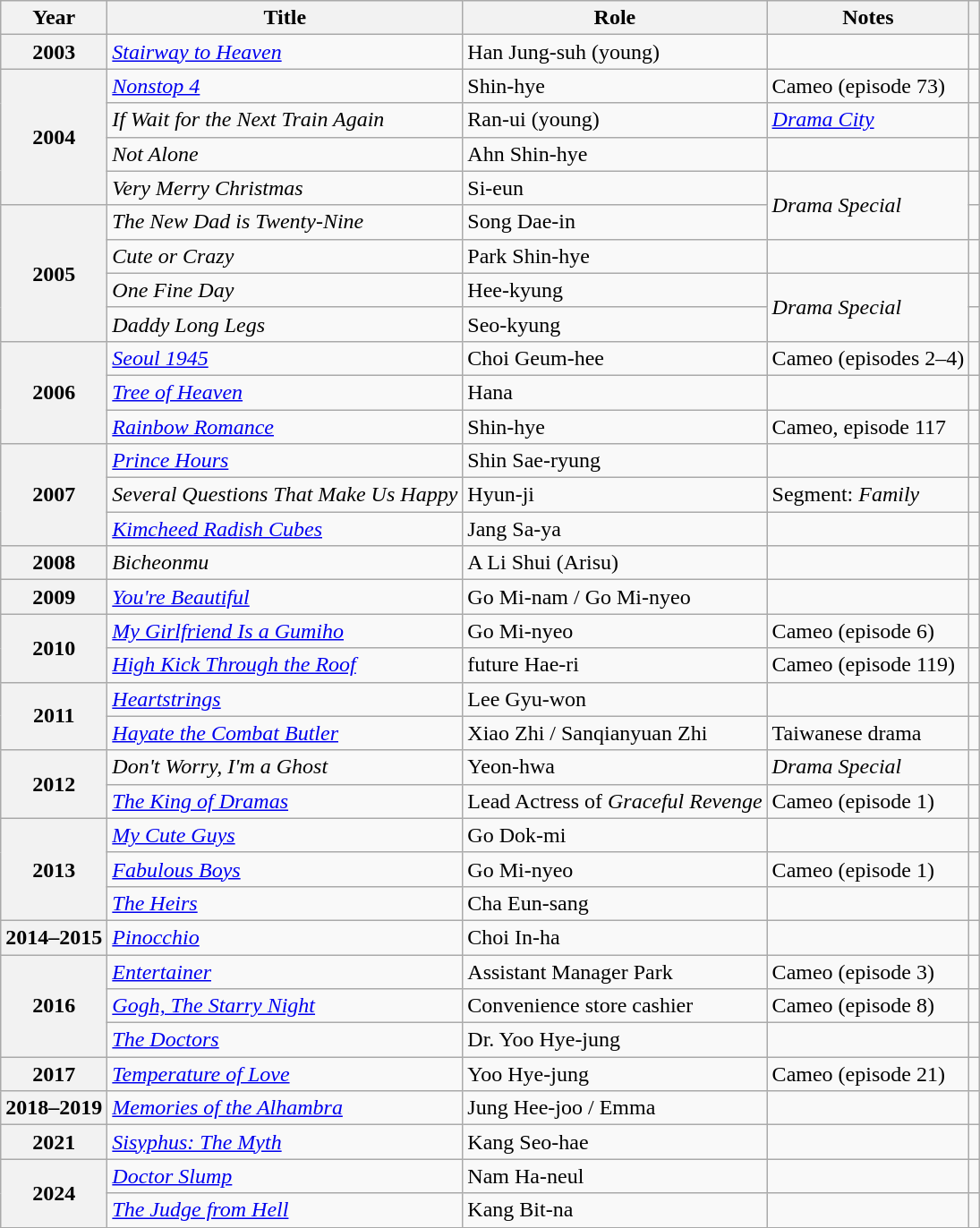<table class="wikitable sortable plainrowheaders">
<tr>
<th scope="col">Year</th>
<th scope="col">Title</th>
<th scope="col">Role</th>
<th scope="col" class="unsortable">Notes</th>
<th scope="col" class="unsortable"></th>
</tr>
<tr>
<th scope="row">2003</th>
<td><em><a href='#'>Stairway to Heaven</a></em></td>
<td>Han Jung-suh (young)</td>
<td></td>
<td style="text-align:center"></td>
</tr>
<tr>
<th scope="row" rowspan=4>2004</th>
<td><em><a href='#'>Nonstop 4</a></em></td>
<td>Shin-hye</td>
<td>Cameo (episode 73)</td>
<td></td>
</tr>
<tr>
<td><em>If Wait for the Next Train Again</em></td>
<td>Ran-ui (young)</td>
<td><em><a href='#'>Drama City</a></em></td>
<td style="text-align:center"></td>
</tr>
<tr>
<td><em>Not Alone</em></td>
<td>Ahn Shin-hye</td>
<td></td>
<td style="text-align:center"></td>
</tr>
<tr>
<td><em>Very Merry Christmas</em></td>
<td>Si-eun</td>
<td rowspan=2><em>Drama Special</em></td>
<td style="text-align:center"></td>
</tr>
<tr>
<th scope="row" rowspan=4>2005</th>
<td><em>The New Dad is Twenty-Nine</em></td>
<td>Song Dae-in</td>
<td style="text-align:center"></td>
</tr>
<tr>
<td><em>Cute or Crazy</em></td>
<td>Park Shin-hye</td>
<td></td>
<td style="text-align:center"></td>
</tr>
<tr>
<td><em>One Fine Day</em></td>
<td>Hee-kyung</td>
<td rowspan=2><em>Drama Special</em></td>
<td style="text-align:center"></td>
</tr>
<tr>
<td><em>Daddy Long Legs</em></td>
<td>Seo-kyung</td>
<td style="text-align:center"></td>
</tr>
<tr>
<th scope="row" rowspan=3>2006</th>
<td><em><a href='#'>Seoul 1945</a></em></td>
<td>Choi Geum-hee</td>
<td>Cameo (episodes 2–4)</td>
<td style="text-align:center"></td>
</tr>
<tr>
<td><em><a href='#'>Tree of Heaven</a></em></td>
<td>Hana</td>
<td></td>
<td style="text-align:center"></td>
</tr>
<tr>
<td><em><a href='#'>Rainbow Romance</a></em></td>
<td>Shin-hye</td>
<td>Cameo, episode 117</td>
<td style="text-align:center"></td>
</tr>
<tr>
<th scope="row" rowspan=3>2007</th>
<td><em><a href='#'>Prince Hours</a></em></td>
<td>Shin Sae-ryung</td>
<td></td>
<td style="text-align:center"></td>
</tr>
<tr>
<td><em>Several Questions That Make Us Happy</em></td>
<td>Hyun-ji</td>
<td>Segment: <em>Family</em></td>
<td style="text-align:center"></td>
</tr>
<tr>
<td><em><a href='#'>Kimcheed Radish Cubes</a></em></td>
<td>Jang Sa-ya</td>
<td></td>
<td style="text-align:center"></td>
</tr>
<tr>
<th scope="row">2008</th>
<td><em>Bicheonmu</em></td>
<td>A Li Shui (Arisu)</td>
<td></td>
<td style="text-align:center"></td>
</tr>
<tr>
<th scope="row">2009</th>
<td><em><a href='#'>You're Beautiful</a></em></td>
<td>Go Mi-nam / Go Mi-nyeo</td>
<td></td>
<td style="text-align:center"></td>
</tr>
<tr>
<th scope="row" rowspan=2>2010</th>
<td><em><a href='#'>My Girlfriend Is a Gumiho</a></em></td>
<td>Go Mi-nyeo</td>
<td>Cameo (episode 6)</td>
<td style="text-align:center"></td>
</tr>
<tr>
<td><em><a href='#'>High Kick Through the Roof</a></em></td>
<td>future Hae-ri</td>
<td>Cameo (episode 119)</td>
<td style="text-align:center"></td>
</tr>
<tr>
<th scope="row" rowspan=2>2011</th>
<td><em><a href='#'>Heartstrings</a></em></td>
<td>Lee Gyu-won</td>
<td></td>
<td style="text-align:center"></td>
</tr>
<tr>
<td><em><a href='#'>Hayate the Combat Butler</a></em></td>
<td>Xiao Zhi / Sanqianyuan Zhi</td>
<td>Taiwanese drama</td>
<td style="text-align:center"></td>
</tr>
<tr>
<th scope="row" rowspan=2>2012</th>
<td><em>Don't Worry, I'm a Ghost</em></td>
<td>Yeon-hwa</td>
<td><em>Drama Special</em></td>
<td style="text-align:center"></td>
</tr>
<tr>
<td><em><a href='#'>The King of Dramas</a></em></td>
<td>Lead Actress of <em>Graceful Revenge</em></td>
<td>Cameo (episode 1)</td>
<td style="text-align:center"></td>
</tr>
<tr>
<th scope="row" rowspan=3>2013</th>
<td><em><a href='#'>My Cute Guys</a></em></td>
<td>Go Dok-mi</td>
<td></td>
<td style="text-align:center"></td>
</tr>
<tr>
<td><em><a href='#'>Fabulous Boys</a></em></td>
<td>Go Mi-nyeo</td>
<td>Cameo (episode 1)</td>
<td style="text-align:center"></td>
</tr>
<tr>
<td><em><a href='#'>The Heirs</a></em></td>
<td>Cha Eun-sang</td>
<td></td>
<td style="text-align:center"></td>
</tr>
<tr>
<th scope="row">2014–2015</th>
<td><em><a href='#'>Pinocchio</a></em></td>
<td>Choi In-ha</td>
<td></td>
<td style="text-align:center"></td>
</tr>
<tr>
<th scope="row" rowspan=3>2016</th>
<td><em><a href='#'>Entertainer</a></em></td>
<td>Assistant Manager Park</td>
<td>Cameo (episode 3)</td>
<td style="text-align:center"></td>
</tr>
<tr>
<td><em><a href='#'>Gogh, The Starry Night</a></em></td>
<td>Convenience store cashier</td>
<td>Cameo (episode 8)</td>
<td style="text-align:center"></td>
</tr>
<tr>
<td><em><a href='#'>The Doctors</a></em></td>
<td>Dr. Yoo Hye-jung</td>
<td></td>
<td style="text-align:center"></td>
</tr>
<tr>
<th scope="row">2017</th>
<td><em><a href='#'>Temperature of Love</a></em></td>
<td>Yoo Hye-jung</td>
<td>Cameo (episode 21)</td>
<td style="text-align:center"></td>
</tr>
<tr>
<th scope="row">2018–2019</th>
<td><em><a href='#'>Memories of the Alhambra</a></em></td>
<td>Jung Hee-joo / Emma</td>
<td></td>
<td style="text-align:center"></td>
</tr>
<tr>
<th scope="row">2021</th>
<td><em><a href='#'>Sisyphus: The Myth</a></em></td>
<td>Kang Seo-hae</td>
<td></td>
<td></td>
</tr>
<tr>
<th scope="row" rowspan="2">2024</th>
<td><em><a href='#'>Doctor Slump</a></em></td>
<td>Nam Ha-neul</td>
<td></td>
<td style="text-align:center"></td>
</tr>
<tr>
<td><em><a href='#'>The Judge from Hell</a></em></td>
<td>Kang Bit-na</td>
<td></td>
<td style="text-align:center"></td>
</tr>
<tr>
</tr>
</table>
